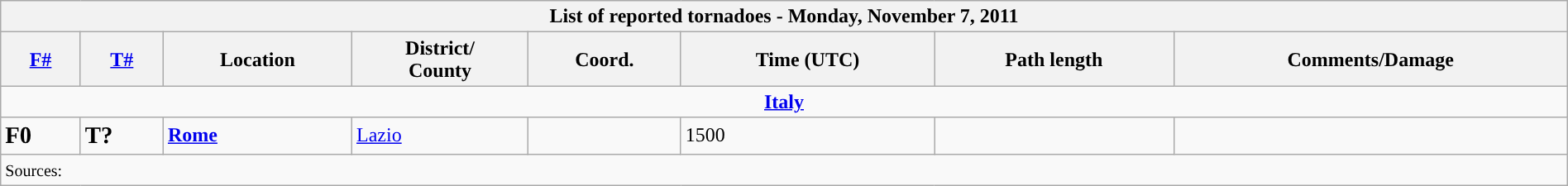<table class="wikitable collapsible" width="100%">
<tr>
<th colspan="8">List of reported tornadoes - Monday, November 7, 2011</th>
</tr>
<tr>
<th><a href='#'>F#</a></th>
<th><a href='#'>T#</a></th>
<th>Location</th>
<th>District/<br>County</th>
<th>Coord.</th>
<th>Time (UTC)</th>
<th>Path length</th>
<th>Comments/Damage</th>
</tr>
<tr>
<td colspan="8" align=center><strong><a href='#'>Italy</a></strong></td>
</tr>
<tr>
<td><big><strong>F0</strong></big></td>
<td><big><strong>T?</strong></big></td>
<td><strong><a href='#'>Rome</a></strong></td>
<td><a href='#'>Lazio</a></td>
<td></td>
<td>1500</td>
<td></td>
<td></td>
</tr>
<tr>
<td colspan="8"><small>Sources:  </small></td>
</tr>
</table>
